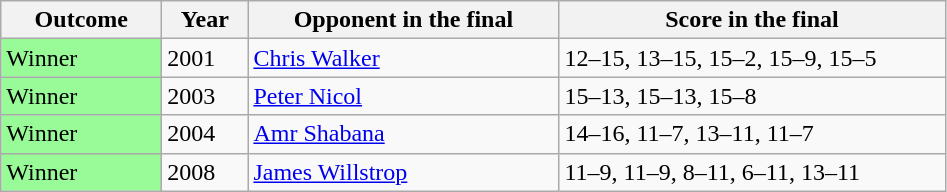<table class="sortable wikitable">
<tr>
<th width="100">Outcome</th>
<th width="50">Year</th>
<th width="200">Opponent in the final</th>
<th width="250">Score in the final</th>
</tr>
<tr>
<td bgcolor="98FB98">Winner</td>
<td>2001</td>
<td>    <a href='#'>Chris Walker</a></td>
<td>12–15, 13–15, 15–2, 15–9, 15–5</td>
</tr>
<tr>
<td bgcolor="98FB98">Winner</td>
<td>2003</td>
<td>    <a href='#'>Peter Nicol</a></td>
<td>15–13, 15–13, 15–8</td>
</tr>
<tr>
<td bgcolor="98FB98">Winner</td>
<td>2004</td>
<td>    <a href='#'>Amr Shabana</a></td>
<td>14–16, 11–7, 13–11, 11–7</td>
</tr>
<tr>
<td bgcolor="98FB98">Winner</td>
<td>2008</td>
<td>    <a href='#'>James Willstrop</a></td>
<td>11–9, 11–9, 8–11, 6–11, 13–11</td>
</tr>
</table>
